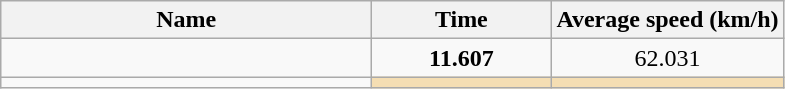<table class="wikitable" style="text-align:center;">
<tr>
<th style="width:15em">Name</th>
<th style="width:7em">Time</th>
<th>Average speed (km/h)</th>
</tr>
<tr>
<td align=left></td>
<td><strong>11.607</strong></td>
<td>62.031</td>
</tr>
<tr>
<td align=left></td>
<td bgcolor=wheat></td>
<td bgcolor=wheat></td>
</tr>
</table>
